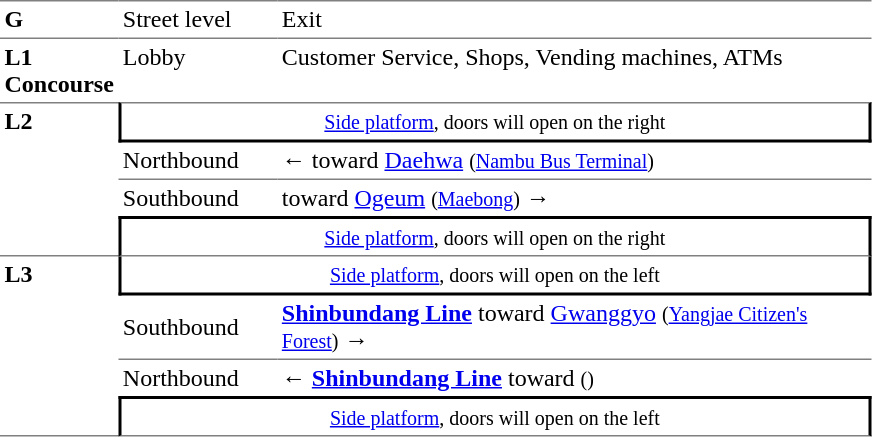<table table border=0 cellspacing=0 cellpadding=3>
<tr>
<td style="border-top:solid 1px gray;" width=50 valign=top><strong>G</strong></td>
<td style="border-top:solid 1px gray;" width=100 valign=top>Street level</td>
<td style="border-top:solid 1px gray;" width=390 valign=top>Exit</td>
</tr>
<tr>
<td style="border-top:solid 1px gray;" valign=top width=50><strong>L1<br>Concourse</strong></td>
<td style="border-top:solid 1px gray;" valign=top width=100>Lobby</td>
<td style="border-top:solid 1px gray;" valign=top width=390>Customer Service, Shops, Vending machines, ATMs</td>
</tr>
<tr>
<td style="border-top:solid 1px gray;border-bottom:solid 1px gray;" width=50 rowspan=4 valign=top><strong>L2</strong></td>
<td style="border-top:solid 1px gray;border-right:solid 2px black;border-left:solid 2px black;border-bottom:solid 2px black;text-align:center;" colspan=2><small><a href='#'>Side platform</a>, doors will open on the right </small></td>
</tr>
<tr>
<td style="border-bottom:solid 1px gray;" width=100>Northbound</td>
<td style="border-bottom:solid 1px gray;" width=390>←  toward <a href='#'>Daehwa</a> <small>(<a href='#'>Nambu Bus Terminal</a>)</small></td>
</tr>
<tr>
<td>Southbound</td>
<td>  toward <a href='#'>Ogeum</a> <small>(<a href='#'>Maebong</a>)</small> →</td>
</tr>
<tr>
<td style="border-top:solid 2px black;border-right:solid 2px black;border-left:solid 2px black;border-bottom:solid 1px gray;text-align:center;" colspan=2><small><a href='#'>Side platform</a>, doors will open on the right </small></td>
</tr>
<tr>
<td style="border-bottom:solid 1px gray;" width=50 rowspan=4 valign=top><strong>L3</strong></td>
<td style="border-right:solid 2px black;border-left:solid 2px black;border-bottom:solid 2px black;text-align:center;" colspan=2><small><a href='#'>Side platform</a>, doors will open on the left </small></td>
</tr>
<tr>
<td>Southbound</td>
<td> <a href='#'><span><strong>Shinbundang Line</strong></span></a> toward <a href='#'>Gwanggyo</a> <small>(<a href='#'>Yangjae Citizen's Forest</a>)</small> →</td>
</tr>
<tr>
<td style="border-bottom:solid 0px gray;border-top:solid 1px gray;" width=100>Northbound</td>
<td style="border-bottom:solid 0px gray;border-top:solid 1px gray;" width=390>← <a href='#'><span><strong>Shinbundang Line</strong></span></a> toward  <small>()</small></td>
</tr>
<tr>
<td style="border-top:solid 2px black;border-right:solid 2px black;border-left:solid 2px black;border-bottom:solid 1px gray;text-align:center;" colspan=2><small><a href='#'>Side platform</a>, doors will open on the left </small></td>
</tr>
</table>
